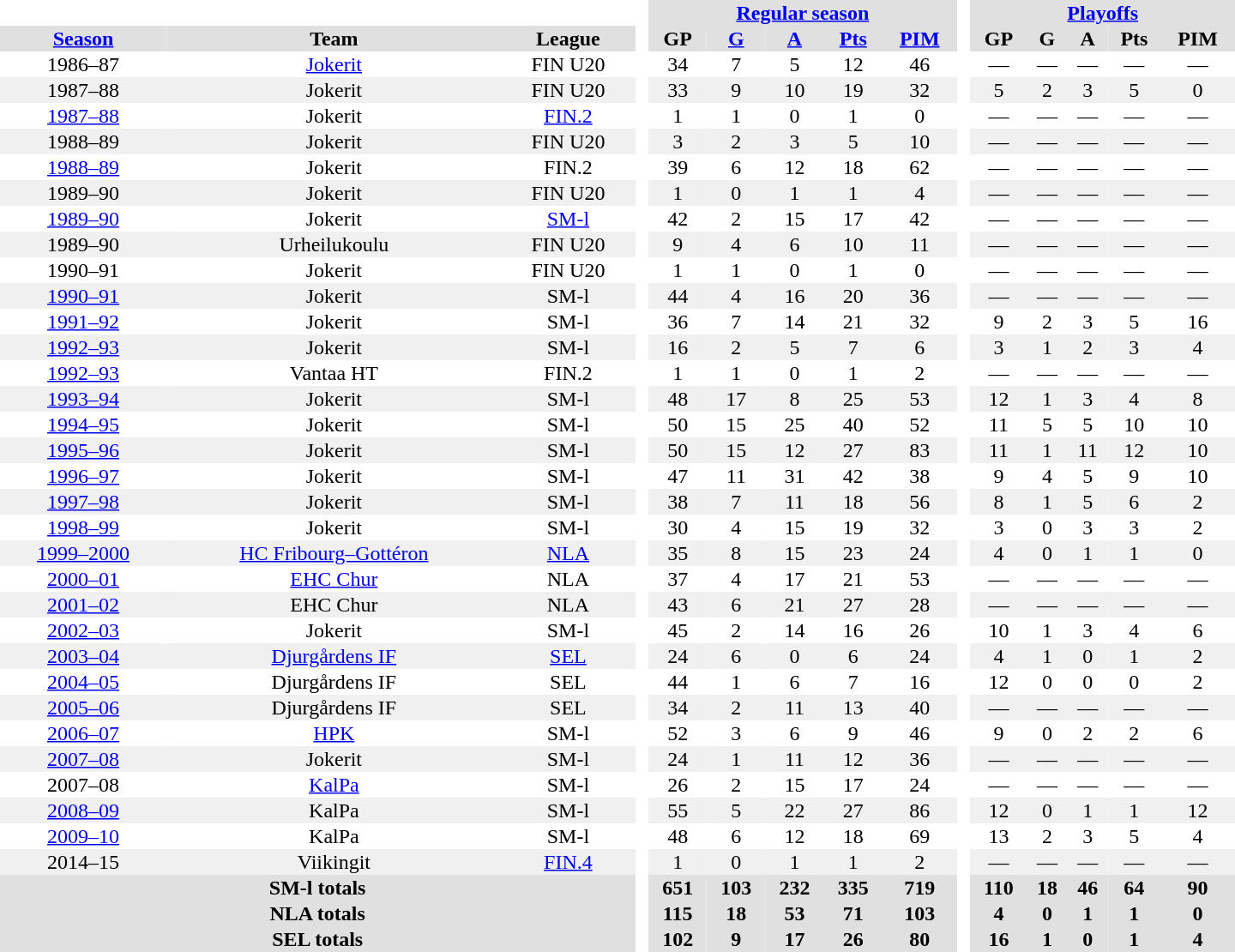<table border="0" cellpadding="1" cellspacing="0" style="text-align:center; width:60em">
<tr bgcolor="#e0e0e0">
<th colspan="3" bgcolor="#ffffff"> </th>
<th rowspan="99" bgcolor="#ffffff"> </th>
<th colspan="5"><a href='#'>Regular season</a></th>
<th rowspan="99" bgcolor="#ffffff"> </th>
<th colspan="5"><a href='#'>Playoffs</a></th>
</tr>
<tr bgcolor="#e0e0e0">
<th><a href='#'>Season</a></th>
<th>Team</th>
<th>League</th>
<th>GP</th>
<th><a href='#'>G</a></th>
<th><a href='#'>A</a></th>
<th><a href='#'>Pts</a></th>
<th><a href='#'>PIM</a></th>
<th>GP</th>
<th>G</th>
<th>A</th>
<th>Pts</th>
<th>PIM</th>
</tr>
<tr>
<td>1986–87</td>
<td><a href='#'>Jokerit</a></td>
<td>FIN U20</td>
<td>34</td>
<td>7</td>
<td>5</td>
<td>12</td>
<td>46</td>
<td>—</td>
<td>—</td>
<td>—</td>
<td>—</td>
<td>—</td>
</tr>
<tr bgcolor="#f0f0f0">
<td>1987–88</td>
<td>Jokerit</td>
<td>FIN U20</td>
<td>33</td>
<td>9</td>
<td>10</td>
<td>19</td>
<td>32</td>
<td>5</td>
<td>2</td>
<td>3</td>
<td>5</td>
<td>0</td>
</tr>
<tr>
<td><a href='#'>1987–88</a></td>
<td>Jokerit</td>
<td><a href='#'>FIN.2</a></td>
<td>1</td>
<td>1</td>
<td>0</td>
<td>1</td>
<td>0</td>
<td>—</td>
<td>—</td>
<td>—</td>
<td>—</td>
<td>—</td>
</tr>
<tr bgcolor="#f0f0f0">
<td>1988–89</td>
<td>Jokerit</td>
<td>FIN U20</td>
<td>3</td>
<td>2</td>
<td>3</td>
<td>5</td>
<td>10</td>
<td>—</td>
<td>—</td>
<td>—</td>
<td>—</td>
<td>—</td>
</tr>
<tr>
<td><a href='#'>1988–89</a></td>
<td>Jokerit</td>
<td>FIN.2</td>
<td>39</td>
<td>6</td>
<td>12</td>
<td>18</td>
<td>62</td>
<td>—</td>
<td>—</td>
<td>—</td>
<td>—</td>
<td>—</td>
</tr>
<tr bgcolor="#f0f0f0">
<td>1989–90</td>
<td>Jokerit</td>
<td>FIN U20</td>
<td>1</td>
<td>0</td>
<td>1</td>
<td>1</td>
<td>4</td>
<td>—</td>
<td>—</td>
<td>—</td>
<td>—</td>
<td>—</td>
</tr>
<tr>
<td><a href='#'>1989–90</a></td>
<td>Jokerit</td>
<td><a href='#'>SM-l</a></td>
<td>42</td>
<td>2</td>
<td>15</td>
<td>17</td>
<td>42</td>
<td>—</td>
<td>—</td>
<td>—</td>
<td>—</td>
<td>—</td>
</tr>
<tr bgcolor="#f0f0f0">
<td>1989–90</td>
<td>Urheilukoulu</td>
<td>FIN U20</td>
<td>9</td>
<td>4</td>
<td>6</td>
<td>10</td>
<td>11</td>
<td>—</td>
<td>—</td>
<td>—</td>
<td>—</td>
<td>—</td>
</tr>
<tr>
<td>1990–91</td>
<td>Jokerit</td>
<td>FIN U20</td>
<td>1</td>
<td>1</td>
<td>0</td>
<td>1</td>
<td>0</td>
<td>—</td>
<td>—</td>
<td>—</td>
<td>—</td>
<td>—</td>
</tr>
<tr bgcolor="#f0f0f0">
<td><a href='#'>1990–91</a></td>
<td>Jokerit</td>
<td>SM-l</td>
<td>44</td>
<td>4</td>
<td>16</td>
<td>20</td>
<td>36</td>
<td>—</td>
<td>—</td>
<td>—</td>
<td>—</td>
<td>—</td>
</tr>
<tr>
<td><a href='#'>1991–92</a></td>
<td>Jokerit</td>
<td>SM-l</td>
<td>36</td>
<td>7</td>
<td>14</td>
<td>21</td>
<td>32</td>
<td>9</td>
<td>2</td>
<td>3</td>
<td>5</td>
<td>16</td>
</tr>
<tr bgcolor="#f0f0f0">
<td><a href='#'>1992–93</a></td>
<td>Jokerit</td>
<td>SM-l</td>
<td>16</td>
<td>2</td>
<td>5</td>
<td>7</td>
<td>6</td>
<td>3</td>
<td>1</td>
<td>2</td>
<td>3</td>
<td>4</td>
</tr>
<tr>
<td><a href='#'>1992–93</a></td>
<td>Vantaa HT</td>
<td>FIN.2</td>
<td>1</td>
<td>1</td>
<td>0</td>
<td>1</td>
<td>2</td>
<td>—</td>
<td>—</td>
<td>—</td>
<td>—</td>
<td>—</td>
</tr>
<tr bgcolor="#f0f0f0">
<td><a href='#'>1993–94</a></td>
<td>Jokerit</td>
<td>SM-l</td>
<td>48</td>
<td>17</td>
<td>8</td>
<td>25</td>
<td>53</td>
<td>12</td>
<td>1</td>
<td>3</td>
<td>4</td>
<td>8</td>
</tr>
<tr>
<td><a href='#'>1994–95</a></td>
<td>Jokerit</td>
<td>SM-l</td>
<td>50</td>
<td>15</td>
<td>25</td>
<td>40</td>
<td>52</td>
<td>11</td>
<td>5</td>
<td>5</td>
<td>10</td>
<td>10</td>
</tr>
<tr bgcolor="#f0f0f0">
<td><a href='#'>1995–96</a></td>
<td>Jokerit</td>
<td>SM-l</td>
<td>50</td>
<td>15</td>
<td>12</td>
<td>27</td>
<td>83</td>
<td>11</td>
<td>1</td>
<td>11</td>
<td>12</td>
<td>10</td>
</tr>
<tr>
<td><a href='#'>1996–97</a></td>
<td>Jokerit</td>
<td>SM-l</td>
<td>47</td>
<td>11</td>
<td>31</td>
<td>42</td>
<td>38</td>
<td>9</td>
<td>4</td>
<td>5</td>
<td>9</td>
<td>10</td>
</tr>
<tr bgcolor="#f0f0f0">
<td><a href='#'>1997–98</a></td>
<td>Jokerit</td>
<td>SM-l</td>
<td>38</td>
<td>7</td>
<td>11</td>
<td>18</td>
<td>56</td>
<td>8</td>
<td>1</td>
<td>5</td>
<td>6</td>
<td>2</td>
</tr>
<tr>
<td><a href='#'>1998–99</a></td>
<td>Jokerit</td>
<td>SM-l</td>
<td>30</td>
<td>4</td>
<td>15</td>
<td>19</td>
<td>32</td>
<td>3</td>
<td>0</td>
<td>3</td>
<td>3</td>
<td>2</td>
</tr>
<tr bgcolor="#f0f0f0">
<td><a href='#'>1999–2000</a></td>
<td><a href='#'>HC Fribourg–Gottéron</a></td>
<td><a href='#'>NLA</a></td>
<td>35</td>
<td>8</td>
<td>15</td>
<td>23</td>
<td>24</td>
<td>4</td>
<td>0</td>
<td>1</td>
<td>1</td>
<td>0</td>
</tr>
<tr>
<td><a href='#'>2000–01</a></td>
<td><a href='#'>EHC Chur</a></td>
<td>NLA</td>
<td>37</td>
<td>4</td>
<td>17</td>
<td>21</td>
<td>53</td>
<td>—</td>
<td>—</td>
<td>—</td>
<td>—</td>
<td>—</td>
</tr>
<tr bgcolor="#f0f0f0">
<td><a href='#'>2001–02</a></td>
<td>EHC Chur</td>
<td>NLA</td>
<td>43</td>
<td>6</td>
<td>21</td>
<td>27</td>
<td>28</td>
<td>—</td>
<td>—</td>
<td>—</td>
<td>—</td>
<td>—</td>
</tr>
<tr>
<td><a href='#'>2002–03</a></td>
<td>Jokerit</td>
<td>SM-l</td>
<td>45</td>
<td>2</td>
<td>14</td>
<td>16</td>
<td>26</td>
<td>10</td>
<td>1</td>
<td>3</td>
<td>4</td>
<td>6</td>
</tr>
<tr bgcolor="#f0f0f0">
<td><a href='#'>2003–04</a></td>
<td><a href='#'>Djurgårdens IF</a></td>
<td><a href='#'>SEL</a></td>
<td>24</td>
<td>6</td>
<td>0</td>
<td>6</td>
<td>24</td>
<td>4</td>
<td>1</td>
<td>0</td>
<td>1</td>
<td>2</td>
</tr>
<tr>
<td><a href='#'>2004–05</a></td>
<td>Djurgårdens IF</td>
<td>SEL</td>
<td>44</td>
<td>1</td>
<td>6</td>
<td>7</td>
<td>16</td>
<td>12</td>
<td>0</td>
<td>0</td>
<td>0</td>
<td>2</td>
</tr>
<tr bgcolor="#f0f0f0">
<td><a href='#'>2005–06</a></td>
<td>Djurgårdens IF</td>
<td>SEL</td>
<td>34</td>
<td>2</td>
<td>11</td>
<td>13</td>
<td>40</td>
<td>—</td>
<td>—</td>
<td>—</td>
<td>—</td>
<td>—</td>
</tr>
<tr>
<td><a href='#'>2006–07</a></td>
<td><a href='#'>HPK</a></td>
<td>SM-l</td>
<td>52</td>
<td>3</td>
<td>6</td>
<td>9</td>
<td>46</td>
<td>9</td>
<td>0</td>
<td>2</td>
<td>2</td>
<td>6</td>
</tr>
<tr bgcolor="#f0f0f0">
<td><a href='#'>2007–08</a></td>
<td>Jokerit</td>
<td>SM-l</td>
<td>24</td>
<td>1</td>
<td>11</td>
<td>12</td>
<td>36</td>
<td>—</td>
<td>—</td>
<td>—</td>
<td>—</td>
<td>—</td>
</tr>
<tr>
<td>2007–08</td>
<td><a href='#'>KalPa</a></td>
<td>SM-l</td>
<td>26</td>
<td>2</td>
<td>15</td>
<td>17</td>
<td>24</td>
<td>—</td>
<td>—</td>
<td>—</td>
<td>—</td>
<td>—</td>
</tr>
<tr bgcolor="#f0f0f0">
<td><a href='#'>2008–09</a></td>
<td>KalPa</td>
<td>SM-l</td>
<td>55</td>
<td>5</td>
<td>22</td>
<td>27</td>
<td>86</td>
<td>12</td>
<td>0</td>
<td>1</td>
<td>1</td>
<td>12</td>
</tr>
<tr>
<td><a href='#'>2009–10</a></td>
<td>KalPa</td>
<td>SM-l</td>
<td>48</td>
<td>6</td>
<td>12</td>
<td>18</td>
<td>69</td>
<td>13</td>
<td>2</td>
<td>3</td>
<td>5</td>
<td>4</td>
</tr>
<tr bgcolor="#f0f0f0">
<td>2014–15</td>
<td>Viikingit</td>
<td><a href='#'>FIN.4</a></td>
<td>1</td>
<td>0</td>
<td>1</td>
<td>1</td>
<td>2</td>
<td>—</td>
<td>—</td>
<td>—</td>
<td>—</td>
<td>—</td>
</tr>
<tr bgcolor="#e0e0e0">
<th colspan="3">SM-l totals</th>
<th>651</th>
<th>103</th>
<th>232</th>
<th>335</th>
<th>719</th>
<th>110</th>
<th>18</th>
<th>46</th>
<th>64</th>
<th>90</th>
</tr>
<tr bgcolor="#e0e0e0">
<th colspan="3">NLA totals</th>
<th>115</th>
<th>18</th>
<th>53</th>
<th>71</th>
<th>103</th>
<th>4</th>
<th>0</th>
<th>1</th>
<th>1</th>
<th>0</th>
</tr>
<tr bgcolor="#e0e0e0">
<th colspan="3">SEL totals</th>
<th>102</th>
<th>9</th>
<th>17</th>
<th>26</th>
<th>80</th>
<th>16</th>
<th>1</th>
<th>0</th>
<th>1</th>
<th>4</th>
</tr>
</table>
